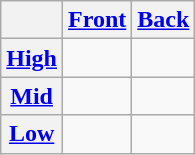<table class="wikitable" style="text-align: center;">
<tr>
<th></th>
<th><a href='#'>Front</a></th>
<th><a href='#'>Back</a></th>
</tr>
<tr>
<th><a href='#'>High</a></th>
<td></td>
<td></td>
</tr>
<tr>
<th><a href='#'>Mid</a></th>
<td></td>
<td></td>
</tr>
<tr>
<th><a href='#'>Low</a></th>
<td></td>
<td></td>
</tr>
</table>
